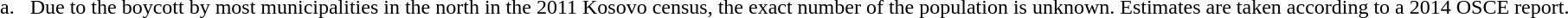<table style="margin-left:13px; line-height:150%">
<tr>
<td align="right" valign="top">a.  </td>
<td> Due to the boycott by most municipalities in the north in the 2011 Kosovo census, the exact number of the population is unknown. Estimates are taken according to a 2014 OSCE report.</td>
</tr>
</table>
